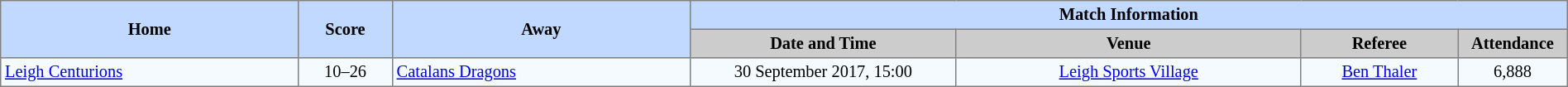<table border=1 style="border-collapse:collapse; font-size:85%; text-align:center;" cellpadding=3 cellspacing=0 width=100%>
<tr bgcolor=#C1D8FF>
<th rowspan=2 width=19%>Home</th>
<th rowspan=2 width=6%>Score</th>
<th rowspan=2 width=19%>Away</th>
<th colspan=6>Match Information</th>
</tr>
<tr bgcolor=#CCCCCC>
<th width=17%>Date and Time</th>
<th width=22%>Venue</th>
<th width=10%>Referee</th>
<th width=7%>Attendance</th>
</tr>
<tr style="background:#f5faff;">
<td align=left> <a href='#'>Leigh Centurions</a></td>
<td>10–26</td>
<td align=left> <a href='#'>Catalans Dragons</a></td>
<td>30 September 2017, 15:00</td>
<td><a href='#'>Leigh Sports Village</a></td>
<td><a href='#'>Ben Thaler</a></td>
<td>6,888</td>
</tr>
</table>
